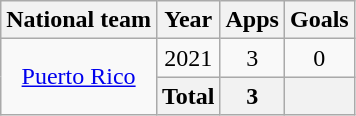<table class="wikitable" style="text-align:center">
<tr>
<th>National team</th>
<th>Year</th>
<th>Apps</th>
<th>Goals</th>
</tr>
<tr>
<td rowspan="3"><a href='#'>Puerto Rico</a></td>
<td>2021</td>
<td>3</td>
<td>0</td>
</tr>
<tr>
<th colspan=1>Total</th>
<th>3</th>
<th></th>
</tr>
</table>
